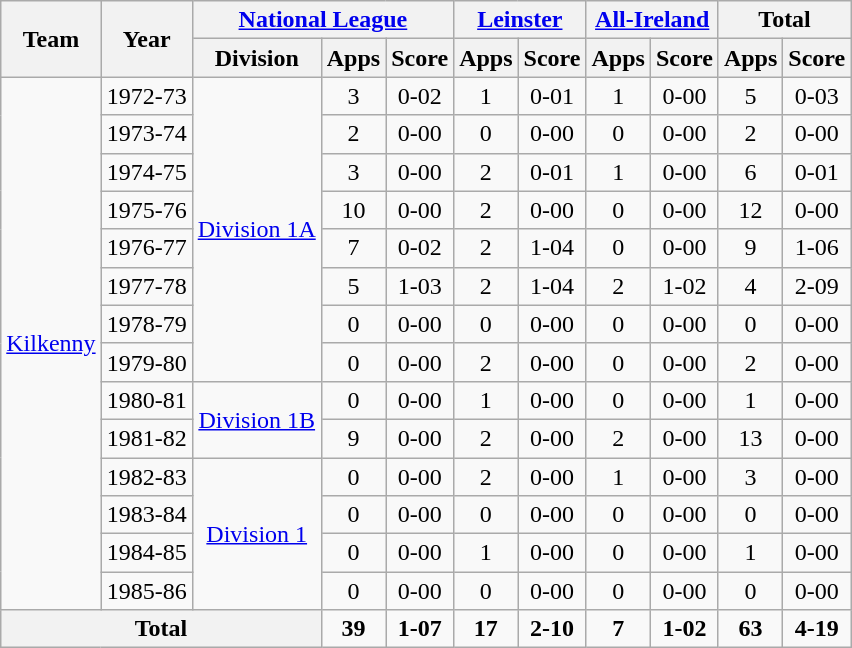<table class="wikitable" style="text-align:center">
<tr>
<th rowspan="2">Team</th>
<th rowspan="2">Year</th>
<th colspan="3"><a href='#'>National League</a></th>
<th colspan="2"><a href='#'>Leinster</a></th>
<th colspan="2"><a href='#'>All-Ireland</a></th>
<th colspan="2">Total</th>
</tr>
<tr>
<th>Division</th>
<th>Apps</th>
<th>Score</th>
<th>Apps</th>
<th>Score</th>
<th>Apps</th>
<th>Score</th>
<th>Apps</th>
<th>Score</th>
</tr>
<tr>
<td rowspan="14"><a href='#'>Kilkenny</a></td>
<td>1972-73</td>
<td rowspan="8"><a href='#'>Division 1A</a></td>
<td>3</td>
<td>0-02</td>
<td>1</td>
<td>0-01</td>
<td>1</td>
<td>0-00</td>
<td>5</td>
<td>0-03</td>
</tr>
<tr>
<td>1973-74</td>
<td>2</td>
<td>0-00</td>
<td>0</td>
<td>0-00</td>
<td>0</td>
<td>0-00</td>
<td>2</td>
<td>0-00</td>
</tr>
<tr>
<td>1974-75</td>
<td>3</td>
<td>0-00</td>
<td>2</td>
<td>0-01</td>
<td>1</td>
<td>0-00</td>
<td>6</td>
<td>0-01</td>
</tr>
<tr>
<td>1975-76</td>
<td>10</td>
<td>0-00</td>
<td>2</td>
<td>0-00</td>
<td>0</td>
<td>0-00</td>
<td>12</td>
<td>0-00</td>
</tr>
<tr>
<td>1976-77</td>
<td>7</td>
<td>0-02</td>
<td>2</td>
<td>1-04</td>
<td>0</td>
<td>0-00</td>
<td>9</td>
<td>1-06</td>
</tr>
<tr>
<td>1977-78</td>
<td>5</td>
<td>1-03</td>
<td>2</td>
<td>1-04</td>
<td>2</td>
<td>1-02</td>
<td>4</td>
<td>2-09</td>
</tr>
<tr>
<td>1978-79</td>
<td>0</td>
<td>0-00</td>
<td>0</td>
<td>0-00</td>
<td>0</td>
<td>0-00</td>
<td>0</td>
<td>0-00</td>
</tr>
<tr>
<td>1979-80</td>
<td>0</td>
<td>0-00</td>
<td>2</td>
<td>0-00</td>
<td>0</td>
<td>0-00</td>
<td>2</td>
<td>0-00</td>
</tr>
<tr>
<td>1980-81</td>
<td rowspan="2"><a href='#'>Division 1B</a></td>
<td>0</td>
<td>0-00</td>
<td>1</td>
<td>0-00</td>
<td>0</td>
<td>0-00</td>
<td>1</td>
<td>0-00</td>
</tr>
<tr>
<td>1981-82</td>
<td>9</td>
<td>0-00</td>
<td>2</td>
<td>0-00</td>
<td>2</td>
<td>0-00</td>
<td>13</td>
<td>0-00</td>
</tr>
<tr>
<td>1982-83</td>
<td rowspan="4"><a href='#'>Division 1</a></td>
<td>0</td>
<td>0-00</td>
<td>2</td>
<td>0-00</td>
<td>1</td>
<td>0-00</td>
<td>3</td>
<td>0-00</td>
</tr>
<tr>
<td>1983-84</td>
<td>0</td>
<td>0-00</td>
<td>0</td>
<td>0-00</td>
<td>0</td>
<td>0-00</td>
<td>0</td>
<td>0-00</td>
</tr>
<tr>
<td>1984-85</td>
<td>0</td>
<td>0-00</td>
<td>1</td>
<td>0-00</td>
<td>0</td>
<td>0-00</td>
<td>1</td>
<td>0-00</td>
</tr>
<tr>
<td>1985-86</td>
<td>0</td>
<td>0-00</td>
<td>0</td>
<td>0-00</td>
<td>0</td>
<td>0-00</td>
<td>0</td>
<td>0-00</td>
</tr>
<tr>
<th colspan="3">Total</th>
<td><strong>39</strong></td>
<td><strong>1-07</strong></td>
<td><strong>17</strong></td>
<td><strong>2-10</strong></td>
<td><strong>7</strong></td>
<td><strong>1-02</strong></td>
<td><strong>63</strong></td>
<td><strong>4-19</strong></td>
</tr>
</table>
